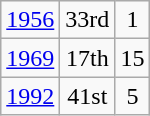<table class="wikitable">
<tr align="center">
<td><a href='#'>1956</a></td>
<td>33rd</td>
<td>1</td>
</tr>
<tr align="center">
<td><a href='#'>1969</a></td>
<td>17th</td>
<td>15</td>
</tr>
<tr align="center">
<td><a href='#'>1992</a></td>
<td>41st</td>
<td>5</td>
</tr>
</table>
